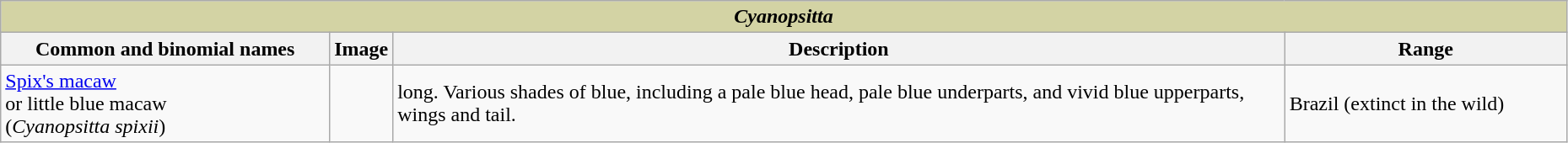<table width = 98% class="wikitable">
<tr>
<th align="center" style="background-color: #D3D3A4" colspan ="4"><em>Cyanopsitta</em></th>
</tr>
<tr>
<th width = "21%">Common and binomial names</th>
<th>Image</th>
<th align="center">Description</th>
<th width = "18%">Range</th>
</tr>
<tr>
<td><a href='#'>Spix's macaw</a><br>or little blue macaw<br>(<em>Cyanopsitta spixii</em>)</td>
<td></td>
<td> long. Various shades of blue, including a pale blue head, pale blue underparts, and vivid blue upperparts, wings and tail.</td>
<td>Brazil (extinct in the wild)</td>
</tr>
</table>
